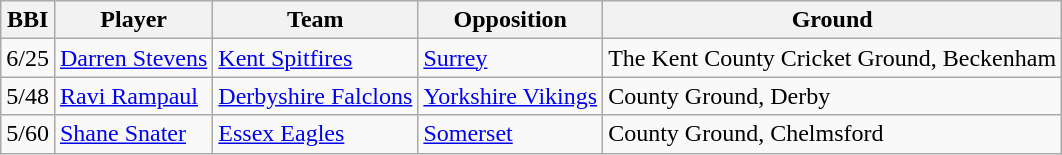<table class="wikitable">
<tr>
<th>BBI</th>
<th>Player</th>
<th>Team</th>
<th>Opposition</th>
<th>Ground</th>
</tr>
<tr>
<td>6/25</td>
<td><a href='#'>Darren Stevens</a></td>
<td><a href='#'>Kent Spitfires</a></td>
<td><a href='#'>Surrey</a></td>
<td>The Kent County Cricket Ground, Beckenham</td>
</tr>
<tr>
<td>5/48</td>
<td><a href='#'>Ravi Rampaul</a></td>
<td><a href='#'>Derbyshire Falclons</a></td>
<td><a href='#'>Yorkshire Vikings</a></td>
<td>County Ground, Derby</td>
</tr>
<tr>
<td>5/60</td>
<td><a href='#'>Shane Snater</a></td>
<td><a href='#'>Essex Eagles</a></td>
<td><a href='#'>Somerset</a></td>
<td>County Ground, Chelmsford</td>
</tr>
</table>
